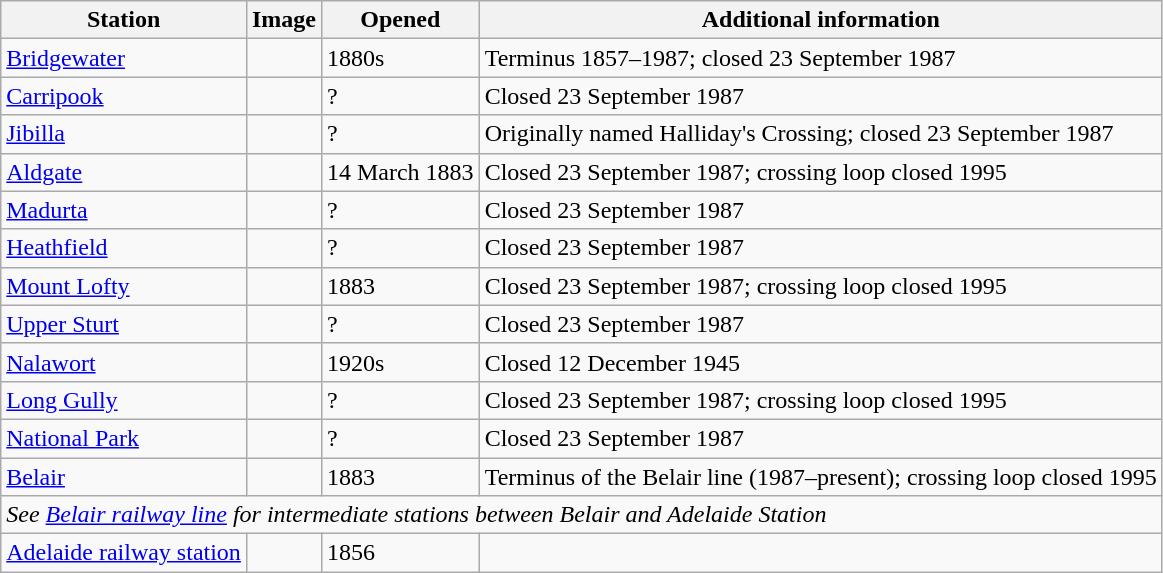<table class="wikitable sortable" border="2">
<tr>
<th>Station</th>
<th>Image</th>
<th>Opened</th>
<th>Additional information</th>
</tr>
<tr>
<td><a href='#'>Bridgewater</a></td>
<td></td>
<td>1880s</td>
<td>Terminus 1857–1987; closed 23 September 1987</td>
</tr>
<tr>
<td><a href='#'>Carripook</a></td>
<td></td>
<td>?</td>
<td>Closed 23 September 1987</td>
</tr>
<tr>
<td><a href='#'>Jibilla</a></td>
<td></td>
<td>?</td>
<td>Originally named Halliday's Crossing; closed 23 September 1987</td>
</tr>
<tr>
<td><a href='#'>Aldgate</a></td>
<td></td>
<td>14 March 1883</td>
<td>Closed 23 September 1987; crossing loop closed 1995</td>
</tr>
<tr>
<td><a href='#'>Madurta</a></td>
<td></td>
<td>?</td>
<td>Closed 23 September 1987</td>
</tr>
<tr>
<td><a href='#'>Heathfield</a></td>
<td></td>
<td>?</td>
<td>Closed 23 September 1987</td>
</tr>
<tr>
<td><a href='#'>Mount Lofty</a></td>
<td></td>
<td>1883</td>
<td>Closed 23 September 1987; crossing loop closed 1995</td>
</tr>
<tr>
<td><a href='#'>Upper Sturt</a></td>
<td></td>
<td>?</td>
<td>Closed 23 September 1987</td>
</tr>
<tr>
<td><a href='#'>Nalawort</a></td>
<td></td>
<td>1920s</td>
<td>Closed 12 December 1945</td>
</tr>
<tr>
<td><a href='#'>Long Gully</a></td>
<td></td>
<td>?</td>
<td>Closed 23 September 1987; crossing loop closed 1995</td>
</tr>
<tr>
<td><a href='#'>National Park</a></td>
<td></td>
<td>?</td>
<td>Closed 23 September 1987</td>
</tr>
<tr>
<td><a href='#'>Belair</a></td>
<td></td>
<td>1883</td>
<td>Terminus of the Belair line (1987–present); crossing loop closed 1995</td>
</tr>
<tr>
<td colspan="4"><em>See <a href='#'>Belair railway line</a> for intermediate stations between Belair and Adelaide Station</em></td>
</tr>
<tr>
<td><a href='#'>Adelaide railway station</a></td>
<td></td>
<td>1856</td>
</tr>
</table>
